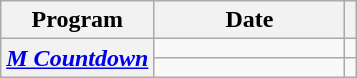<table class="wikitable plainrowheaders sortable" style="text-align:center">
<tr>
<th>Program</th>
<th width="120px">Date</th>
<th class="unsortable"></th>
</tr>
<tr>
<th scope="row" rowspan="2"><em><a href='#'>M Countdown</a></em></th>
<td></td>
<td></td>
</tr>
<tr>
<td></td>
<td></td>
</tr>
</table>
